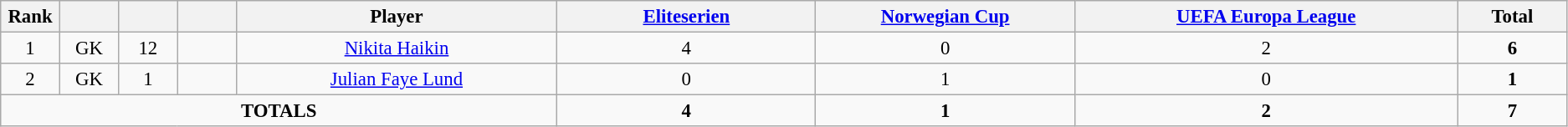<table class="wikitable" style="font-size: 95%; text-align: center;">
<tr>
<th width=40>Rank</th>
<th width=40></th>
<th width=40></th>
<th width=40></th>
<th width=250>Player</th>
<th width=200><a href='#'>Eliteserien</a></th>
<th width=200><a href='#'>Norwegian Cup</a></th>
<th width=300><a href='#'>UEFA Europa League</a></th>
<th width=80><strong>Total</strong></th>
</tr>
<tr>
<td>1</td>
<td>GK</td>
<td>12</td>
<td></td>
<td><a href='#'>Nikita Haikin</a></td>
<td>4</td>
<td>0</td>
<td>2</td>
<td><strong>6</strong></td>
</tr>
<tr>
<td>2</td>
<td>GK</td>
<td>1</td>
<td></td>
<td><a href='#'>Julian Faye Lund</a></td>
<td>0</td>
<td>1</td>
<td>0</td>
<td><strong>1</strong></td>
</tr>
<tr>
<td colspan="5"><strong>TOTALS</strong></td>
<td><strong>4</strong></td>
<td><strong>1</strong></td>
<td><strong>2</strong></td>
<td><strong>7</strong></td>
</tr>
</table>
